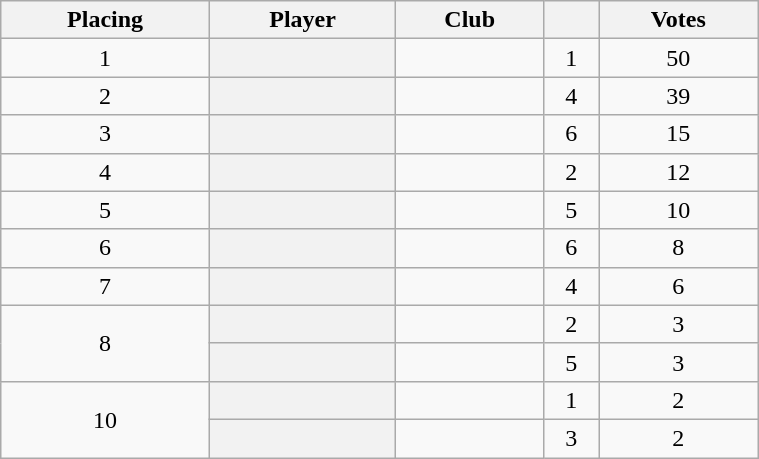<table class="wikitable plainrowheaders sortable" style="text-align:center; width:40%">
<tr>
<th class=unsortable>Placing</th>
<th>Player</th>
<th>Club</th>
<th></th>
<th>Votes</th>
</tr>
<tr>
<td>1</td>
<th scope=row></th>
<td align=left></td>
<td>1</td>
<td>50</td>
</tr>
<tr>
<td>2</td>
<th scope=row></th>
<td align=left></td>
<td>4</td>
<td>39</td>
</tr>
<tr>
<td>3</td>
<th scope=row></th>
<td align=left></td>
<td>6</td>
<td>15</td>
</tr>
<tr>
<td>4</td>
<th scope=row></th>
<td align=left></td>
<td>2</td>
<td>12</td>
</tr>
<tr>
<td>5</td>
<th scope=row></th>
<td align=left></td>
<td>5</td>
<td>10</td>
</tr>
<tr>
<td>6</td>
<th scope=row></th>
<td align=left></td>
<td>6</td>
<td>8</td>
</tr>
<tr>
<td>7</td>
<th scope=row></th>
<td align=left></td>
<td>4</td>
<td>6</td>
</tr>
<tr>
<td rowspan=2>8</td>
<th scope=row></th>
<td align=left></td>
<td>2</td>
<td>3</td>
</tr>
<tr>
<th scope=row></th>
<td align=left></td>
<td>5</td>
<td>3</td>
</tr>
<tr>
<td rowspan=2>10</td>
<th scope=row></th>
<td align=left></td>
<td>1</td>
<td>2</td>
</tr>
<tr>
<th scope=row></th>
<td align=left></td>
<td>3</td>
<td>2</td>
</tr>
</table>
